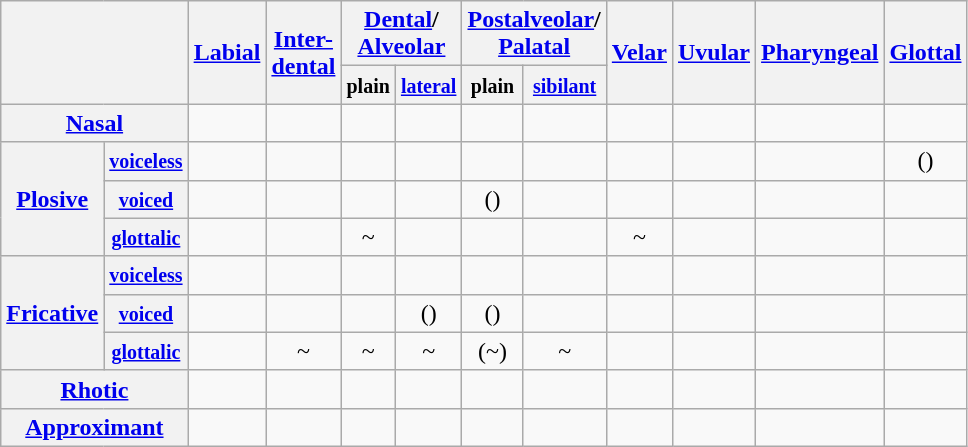<table class="wikitable" style="text-align:center">
<tr>
<th colspan="2" rowspan="2"></th>
<th rowspan="2"><a href='#'>Labial</a></th>
<th rowspan="2"><a href='#'>Inter-<br>dental</a></th>
<th colspan="2"><a href='#'>Dental</a>/<br><a href='#'>Alveolar</a></th>
<th colspan="2"><a href='#'>Postalveolar</a>/<br><a href='#'>Palatal</a></th>
<th rowspan="2"><a href='#'>Velar</a></th>
<th rowspan="2"><a href='#'>Uvular</a></th>
<th rowspan="2"><a href='#'>Pharyngeal</a></th>
<th rowspan="2"><a href='#'>Glottal</a></th>
</tr>
<tr>
<th><small>plain</small></th>
<th><small><a href='#'>lateral</a></small></th>
<th><small>plain</small></th>
<th><small><a href='#'>sibilant</a></small></th>
</tr>
<tr>
<th colspan="2"><a href='#'>Nasal</a></th>
<td></td>
<td></td>
<td></td>
<td></td>
<td></td>
<td></td>
<td></td>
<td></td>
<td></td>
<td></td>
</tr>
<tr>
<th rowspan="3"><a href='#'>Plosive</a></th>
<th><small><a href='#'>voiceless</a></small></th>
<td></td>
<td></td>
<td></td>
<td></td>
<td></td>
<td></td>
<td></td>
<td></td>
<td></td>
<td>()</td>
</tr>
<tr>
<th><small><a href='#'>voiced</a></small></th>
<td></td>
<td></td>
<td></td>
<td></td>
<td>()</td>
<td></td>
<td></td>
<td></td>
<td></td>
<td></td>
</tr>
<tr>
<th><small><a href='#'>glottalic</a></small></th>
<td></td>
<td></td>
<td>~</td>
<td></td>
<td></td>
<td></td>
<td>~</td>
<td></td>
<td></td>
<td></td>
</tr>
<tr>
<th rowspan="3"><a href='#'>Fricative</a></th>
<th><small><a href='#'>voiceless</a></small></th>
<td></td>
<td></td>
<td></td>
<td></td>
<td></td>
<td></td>
<td></td>
<td></td>
<td></td>
<td></td>
</tr>
<tr>
<th><small><a href='#'>voiced</a></small></th>
<td></td>
<td></td>
<td></td>
<td>()</td>
<td>()</td>
<td></td>
<td></td>
<td></td>
<td></td>
<td></td>
</tr>
<tr>
<th><a href='#'><small></small></a><small><a href='#'>glottalic</a></small></th>
<td></td>
<td>~</td>
<td>~</td>
<td>~</td>
<td>(~)</td>
<td>~</td>
<td></td>
<td></td>
<td></td>
<td></td>
</tr>
<tr>
<th colspan="2"><a href='#'>Rhotic</a></th>
<td></td>
<td></td>
<td></td>
<td></td>
<td></td>
<td></td>
<td></td>
<td></td>
<td></td>
<td></td>
</tr>
<tr>
<th colspan="2"><a href='#'>Approximant</a></th>
<td></td>
<td></td>
<td></td>
<td></td>
<td></td>
<td></td>
<td></td>
<td></td>
<td></td>
<td></td>
</tr>
</table>
